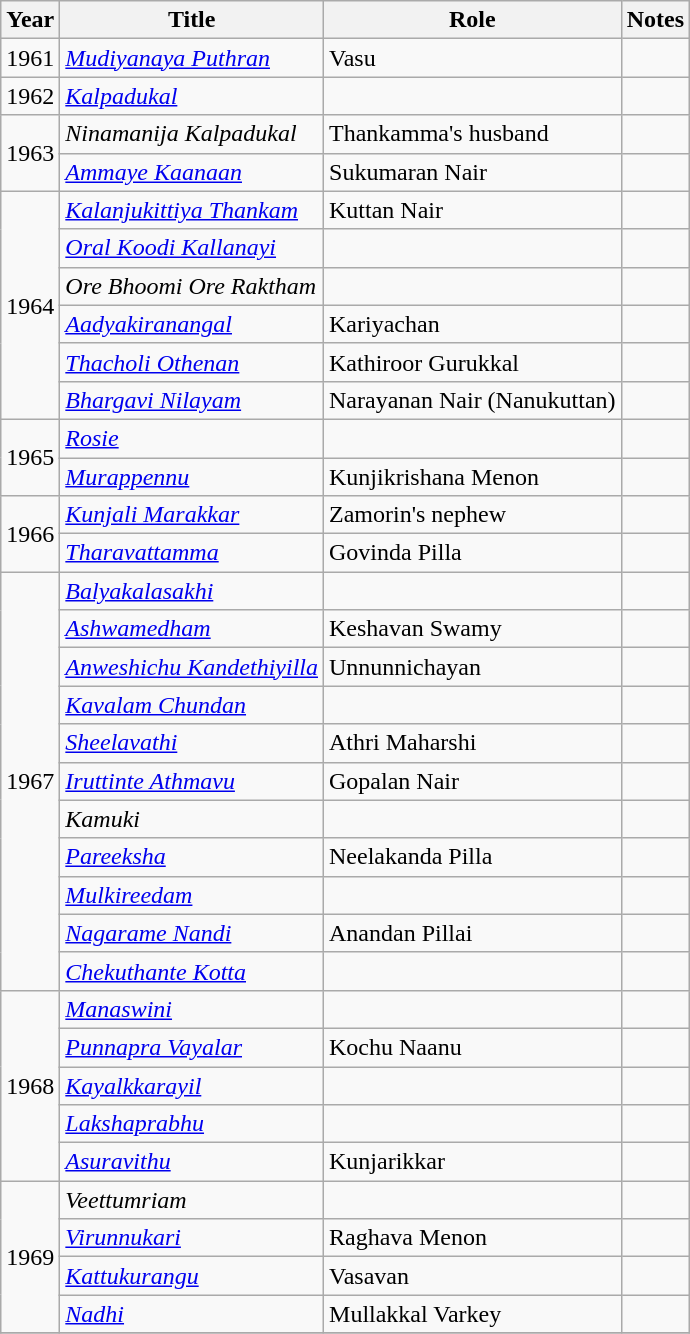<table class="wikitable sortable">
<tr>
<th>Year</th>
<th>Title</th>
<th>Role</th>
<th class="unsortable">Notes</th>
</tr>
<tr>
<td>1961</td>
<td><em><a href='#'>Mudiyanaya Puthran</a></em></td>
<td>Vasu</td>
<td></td>
</tr>
<tr>
<td>1962</td>
<td><em><a href='#'>Kalpadukal</a></em></td>
<td></td>
<td></td>
</tr>
<tr>
<td rowspan=2>1963</td>
<td><em>Ninamanija Kalpadukal</em></td>
<td>Thankamma's husband</td>
<td></td>
</tr>
<tr>
<td><em><a href='#'>Ammaye Kaanaan</a></em></td>
<td>Sukumaran Nair</td>
<td></td>
</tr>
<tr>
<td rowspan=6>1964</td>
<td><em><a href='#'>Kalanjukittiya Thankam</a></em></td>
<td>Kuttan Nair</td>
<td></td>
</tr>
<tr>
<td><em><a href='#'>Oral Koodi Kallanayi</a></em></td>
<td></td>
<td></td>
</tr>
<tr>
<td><em>Ore Bhoomi Ore Raktham</em></td>
<td></td>
<td></td>
</tr>
<tr>
<td><em><a href='#'>Aadyakiranangal</a></em></td>
<td>Kariyachan</td>
<td></td>
</tr>
<tr>
<td><em><a href='#'>Thacholi Othenan</a></em></td>
<td>Kathiroor Gurukkal</td>
<td></td>
</tr>
<tr>
<td><em><a href='#'>Bhargavi Nilayam</a></em></td>
<td>Narayanan Nair (Nanukuttan)</td>
<td></td>
</tr>
<tr>
<td rowspan=2>1965</td>
<td><em><a href='#'>Rosie</a></em></td>
<td></td>
<td></td>
</tr>
<tr>
<td><em><a href='#'>Murappennu</a></em></td>
<td>Kunjikrishana Menon</td>
<td></td>
</tr>
<tr>
<td rowspan=2>1966</td>
<td><em><a href='#'>Kunjali Marakkar</a></em></td>
<td>Zamorin's nephew</td>
<td></td>
</tr>
<tr>
<td><em><a href='#'>Tharavattamma</a></em></td>
<td>Govinda Pilla</td>
<td></td>
</tr>
<tr>
<td rowspan=11>1967</td>
<td><em><a href='#'>Balyakalasakhi</a></em></td>
<td></td>
<td></td>
</tr>
<tr>
<td><em><a href='#'>Ashwamedham</a> </em></td>
<td>Keshavan Swamy</td>
<td></td>
</tr>
<tr>
<td><em><a href='#'>Anweshichu Kandethiyilla</a></em></td>
<td>Unnunnichayan</td>
<td></td>
</tr>
<tr>
<td><em><a href='#'>Kavalam Chundan</a></em></td>
<td></td>
<td></td>
</tr>
<tr>
<td><em><a href='#'>Sheelavathi</a></em></td>
<td>Athri Maharshi</td>
<td></td>
</tr>
<tr>
<td><em><a href='#'>Iruttinte Athmavu</a></em></td>
<td>Gopalan Nair</td>
<td></td>
</tr>
<tr>
<td><em>Kamuki</em></td>
<td></td>
<td></td>
</tr>
<tr>
<td><em><a href='#'>Pareeksha</a></em></td>
<td>Neelakanda Pilla</td>
<td></td>
</tr>
<tr>
<td><em><a href='#'>Mulkireedam</a></em></td>
<td></td>
<td></td>
</tr>
<tr>
<td><em><a href='#'>Nagarame Nandi</a></em></td>
<td>Anandan Pillai</td>
<td></td>
</tr>
<tr>
<td><em><a href='#'>Chekuthante Kotta</a></em></td>
<td></td>
<td></td>
</tr>
<tr>
<td rowspan=5>1968</td>
<td><em><a href='#'>Manaswini</a></em></td>
<td></td>
<td></td>
</tr>
<tr>
<td><em><a href='#'>Punnapra Vayalar</a></em></td>
<td>Kochu Naanu</td>
<td></td>
</tr>
<tr>
<td><em> <a href='#'>Kayalkkarayil</a></em></td>
<td></td>
<td></td>
</tr>
<tr>
<td><em><a href='#'>Lakshaprabhu</a></em></td>
<td></td>
<td></td>
</tr>
<tr>
<td><em><a href='#'>Asuravithu</a></em></td>
<td>Kunjarikkar</td>
<td></td>
</tr>
<tr>
<td rowspan=4>1969</td>
<td><em>Veettumriam</em></td>
<td></td>
<td></td>
</tr>
<tr>
<td><em><a href='#'>Virunnukari</a></em></td>
<td>Raghava Menon</td>
<td></td>
</tr>
<tr>
<td><em><a href='#'>Kattukurangu</a></em></td>
<td>Vasavan</td>
<td></td>
</tr>
<tr>
<td><em><a href='#'>Nadhi</a></em></td>
<td>Mullakkal Varkey</td>
<td></td>
</tr>
<tr>
</tr>
</table>
